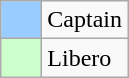<table class="wikitable">
<tr>
<td width=20px bgcolor=#9acdff></td>
<td>Captain</td>
</tr>
<tr>
<td width=20px bgcolor=#ccffcc></td>
<td>Libero</td>
</tr>
</table>
